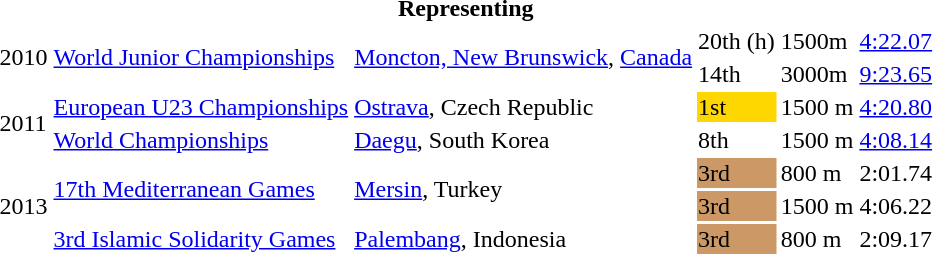<table>
<tr>
<th colspan="6">Representing </th>
</tr>
<tr>
<td rowspan=2>2010</td>
<td rowspan=2><a href='#'>World Junior Championships</a></td>
<td rowspan=2><a href='#'>Moncton, New Brunswick</a>, <a href='#'>Canada</a></td>
<td>20th (h)</td>
<td>1500m</td>
<td><a href='#'>4:22.07</a></td>
</tr>
<tr>
<td>14th</td>
<td>3000m</td>
<td><a href='#'>9:23.65</a></td>
</tr>
<tr>
<td rowspan=2>2011</td>
<td><a href='#'>European U23 Championships</a></td>
<td><a href='#'>Ostrava</a>, Czech Republic</td>
<td bgcolor=gold>1st</td>
<td>1500 m</td>
<td><a href='#'>4:20.80</a></td>
</tr>
<tr>
<td><a href='#'>World Championships</a></td>
<td><a href='#'>Daegu</a>, South Korea</td>
<td>8th</td>
<td>1500 m</td>
<td><a href='#'>4:08.14</a></td>
</tr>
<tr>
<td rowspan=3>2013</td>
<td rowspan=2><a href='#'>17th Mediterranean Games</a></td>
<td rowspan=2><a href='#'>Mersin</a>, Turkey</td>
<td bgcolor=cc9966>3rd</td>
<td>800 m</td>
<td>2:01.74</td>
</tr>
<tr>
<td bgcolor=cc9966>3rd</td>
<td>1500 m</td>
<td>4:06.22</td>
</tr>
<tr>
<td><a href='#'>3rd Islamic Solidarity Games</a></td>
<td><a href='#'>Palembang</a>, Indonesia</td>
<td bgcolor=cc9966>3rd</td>
<td>800 m</td>
<td>2:09.17</td>
</tr>
</table>
